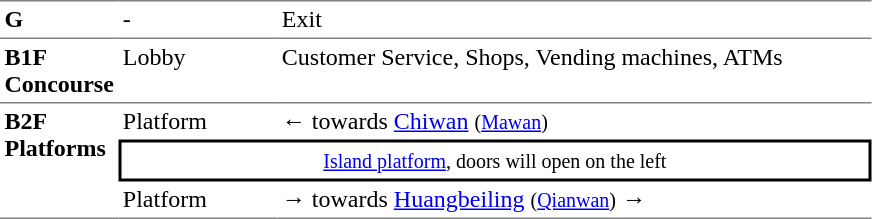<table table border=0 cellspacing=0 cellpadding=3>
<tr>
<td style="border-top:solid 1px gray;" width=50 valign=top><strong>G</strong></td>
<td style="border-top:solid 1px gray;" width=100 valign=top>-</td>
<td style="border-top:solid 1px gray;" width=390 valign=top>Exit</td>
</tr>
<tr>
<td style="border-bottom:solid 1px gray; border-top:solid 1px gray;" valign=top width=50><strong>B1F<br>Concourse</strong></td>
<td style="border-bottom:solid 1px gray; border-top:solid 1px gray;" valign=top width=100>Lobby</td>
<td style="border-bottom:solid 1px gray; border-top:solid 1px gray;" valign=top width=390>Customer Service, Shops, Vending machines, ATMs</td>
</tr>
<tr>
<td style="border-bottom:solid 1px gray;" rowspan="3" valign=top><strong>B2F<br>Platforms</strong></td>
<td>Platform</td>
<td>←  towards <a href='#'>Chiwan</a> <small>(<a href='#'>Mawan</a>)</small></td>
</tr>
<tr>
<td style="border-right:solid 2px black;border-left:solid 2px black;border-top:solid 2px black;border-bottom:solid 2px black;text-align:center;" colspan=2><small><a href='#'>Island platform</a>, doors will open on the left</small></td>
</tr>
<tr>
<td style="border-bottom:solid 1px gray;">Platform</td>
<td style="border-bottom:solid 1px gray;"><span>→</span>  towards <a href='#'>Huangbeiling</a> <small>(<a href='#'>Qianwan</a>)</small> →</td>
</tr>
</table>
